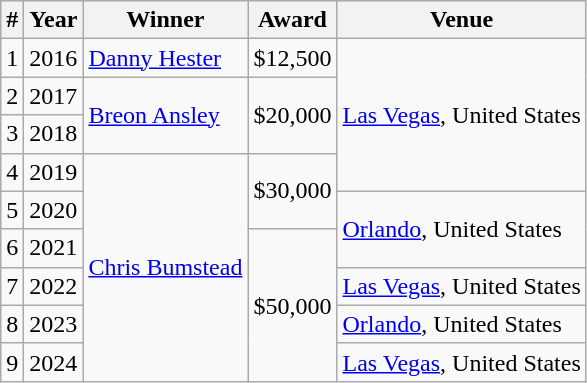<table class="wikitable">
<tr>
<th>#</th>
<th>Year</th>
<th>Winner</th>
<th>Award</th>
<th>Venue</th>
</tr>
<tr>
<td>1</td>
<td>2016</td>
<td rowspan="1"> <a href='#'>Danny Hester</a></td>
<td>$12,500</td>
<td rowspan="4"> <a href='#'>Las Vegas</a>, United States</td>
</tr>
<tr>
<td>2</td>
<td>2017</td>
<td rowspan="2"> <a href='#'>Breon Ansley</a></td>
<td rowspan="2">$20,000</td>
</tr>
<tr>
<td>3</td>
<td>2018</td>
</tr>
<tr>
<td>4</td>
<td>2019</td>
<td rowspan="6"> <a href='#'>Chris Bumstead</a></td>
<td rowspan="2">$30,000</td>
</tr>
<tr>
<td>5</td>
<td>2020</td>
<td rowspan="2"> <a href='#'>Orlando</a>, United States</td>
</tr>
<tr>
<td>6</td>
<td>2021</td>
<td rowspan="4">$50,000</td>
</tr>
<tr>
<td>7</td>
<td>2022</td>
<td> <a href='#'>Las Vegas</a>, United States</td>
</tr>
<tr>
<td>8</td>
<td>2023</td>
<td rowspan="1"> <a href='#'>Orlando</a>, United States</td>
</tr>
<tr>
<td>9</td>
<td>2024</td>
<td> <a href='#'>Las Vegas</a>, United States</td>
</tr>
</table>
